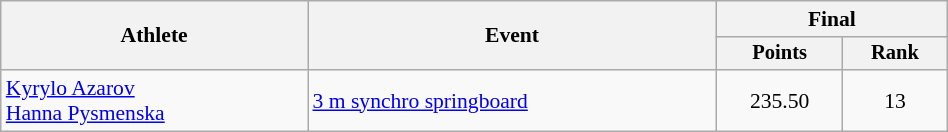<table class="wikitable" style="text-align:center; font-size:90%; width:50%;">
<tr>
<th rowspan=2>Athlete</th>
<th rowspan=2>Event</th>
<th colspan=2>Final</th>
</tr>
<tr style="font-size:95%">
<th>Points</th>
<th>Rank</th>
</tr>
<tr>
<td align=left><a href='#'>Kyrylo Azarov</a><br><a href='#'>Hanna Pysmenska</a></td>
<td align=left><a href='#'>3 m synchro springboard</a></td>
<td>235.50</td>
<td>13</td>
</tr>
</table>
